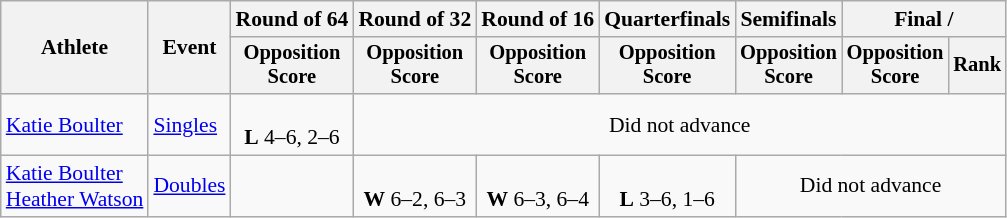<table class=wikitable style="font-size:90%">
<tr>
<th rowspan="2">Athlete</th>
<th rowspan="2">Event</th>
<th>Round of 64</th>
<th>Round of 32</th>
<th>Round of 16</th>
<th>Quarterfinals</th>
<th>Semifinals</th>
<th colspan=2>Final / </th>
</tr>
<tr style="font-size:95%">
<th>Opposition<br>Score</th>
<th>Opposition<br>Score</th>
<th>Opposition<br>Score</th>
<th>Opposition<br>Score</th>
<th>Opposition<br>Score</th>
<th>Opposition<br>Score</th>
<th>Rank</th>
</tr>
<tr align=center>
<td align=left><a href='#'>Katie Boulter</a></td>
<td align="left"><a href='#'>Singles</a></td>
<td><br><strong>L</strong> 4–6, 2–6</td>
<td colspan="6">Did not advance</td>
</tr>
<tr align=center>
<td align=left><a href='#'>Katie Boulter</a><br><a href='#'>Heather Watson</a></td>
<td align=left><a href='#'>Doubles</a></td>
<td></td>
<td><br><strong>W</strong> 6–2, 6–3</td>
<td><br><strong>W</strong> 6–3, 6–4</td>
<td><br><strong>L</strong> 3–6, 1–6</td>
<td colspan=3>Did not advance</td>
</tr>
</table>
